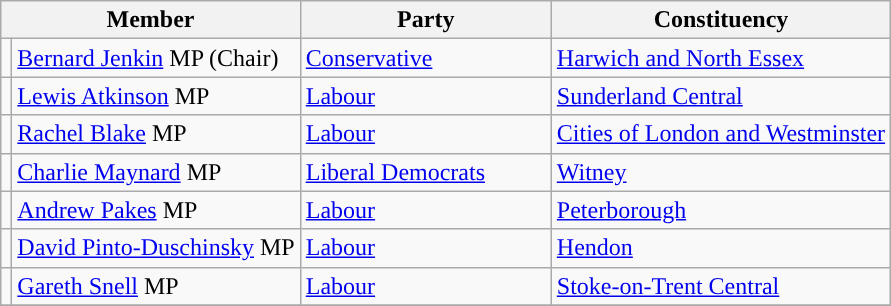<table class="wikitable">
<tr>
<th width="160px" colspan="2" valign="top">Member</th>
<th width="160px" valign="top">Party</th>
<th valign="top">Constituency</th>
</tr>
<tr>
<td style="color:inherit;background:"></td>
<td><a href='#'>Bernard Jenkin</a> MP (Chair)</td>
<td><a href='#'>Conservative</a></td>
<td><a href='#'>Harwich and North Essex</a></td>
</tr>
<tr>
<td style="color:inherit;background:"></td>
<td><a href='#'>Lewis Atkinson</a> MP</td>
<td><a href='#'>Labour</a></td>
<td><a href='#'>Sunderland Central</a></td>
</tr>
<tr>
<td style="color:inherit;background:"></td>
<td><a href='#'>Rachel Blake</a> MP</td>
<td><a href='#'>Labour</a></td>
<td><a href='#'>Cities of London and Westminster</a></td>
</tr>
<tr>
<td style="color:inherit;background:"></td>
<td><a href='#'>Charlie Maynard</a> MP</td>
<td><a href='#'>Liberal Democrats</a></td>
<td><a href='#'>Witney</a></td>
</tr>
<tr>
<td style="color:inherit;background:"></td>
<td><a href='#'>Andrew Pakes</a> MP</td>
<td><a href='#'>Labour</a></td>
<td><a href='#'>Peterborough</a></td>
</tr>
<tr>
<td style="color:inherit;background:"></td>
<td><a href='#'>David Pinto-Duschinsky</a> MP</td>
<td><a href='#'>Labour</a></td>
<td><a href='#'>Hendon</a></td>
</tr>
<tr>
<td style="color:inherit;background:"></td>
<td><a href='#'>Gareth Snell</a> MP</td>
<td><a href='#'>Labour</a></td>
<td><a href='#'>Stoke-on-Trent Central</a></td>
</tr>
<tr>
</tr>
</table>
